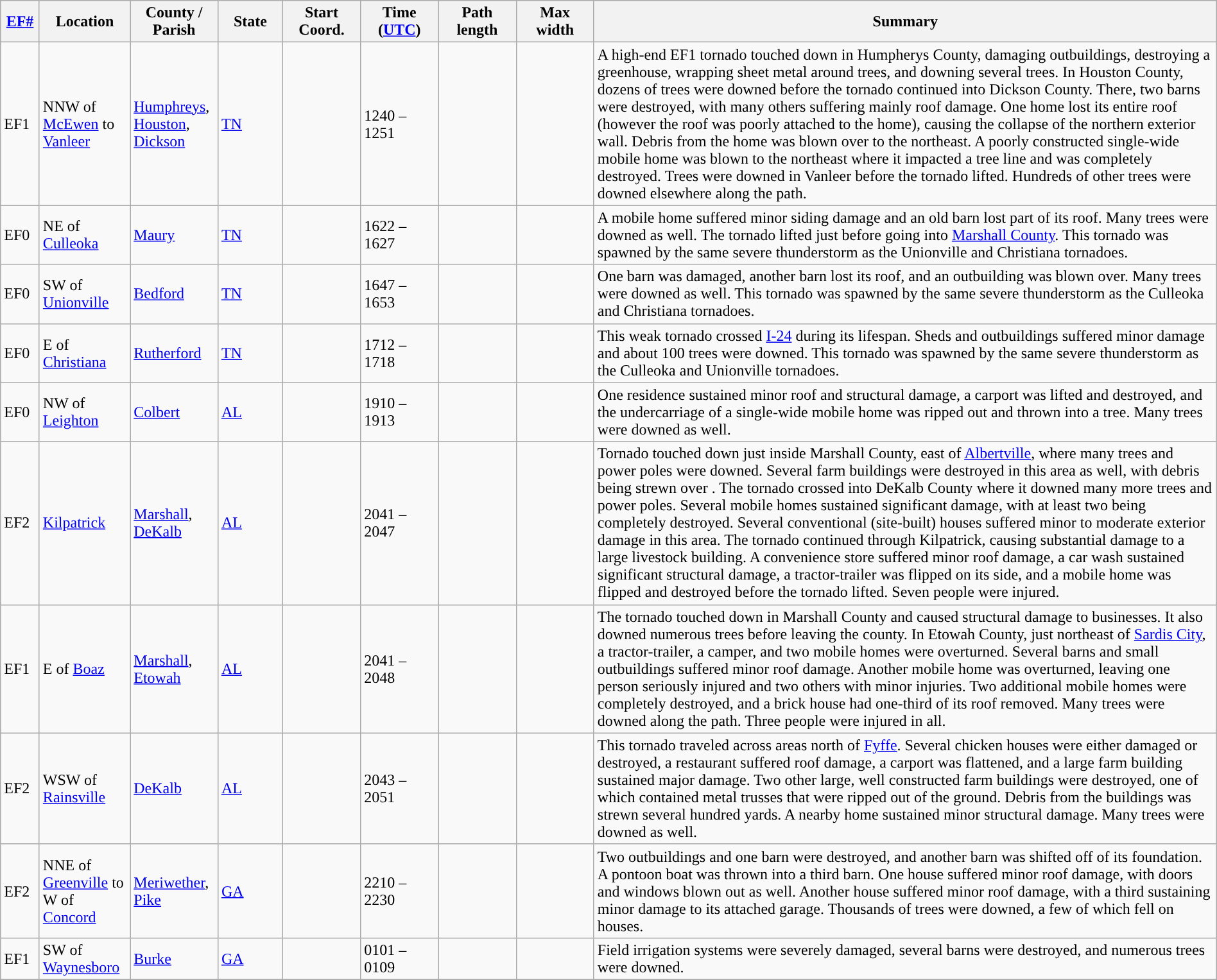<table class="wikitable sortable" style="width:100%;">
<tr>
<th scope="col"  style="width:3%; text-align:center;"><a href='#'>EF#</a></th>
<th scope="col"  style="width:7%; text-align:center;" class="unsortable">Location</th>
<th scope="col"  style="width:6%; text-align:center;" class="unsortable">County / Parish</th>
<th scope="col"  style="width:5%; text-align:center;">State</th>
<th scope="col"  style="width:6%; text-align:center;">Start Coord.</th>
<th scope="col"  style="width:6%; text-align:center;">Time (<a href='#'>UTC</a>)</th>
<th scope="col"  style="width:6%; text-align:center;">Path length</th>
<th scope="col"  style="width:6%; text-align:center;">Max width</th>
<th scope="col" class="unsortable" style="width:48%; text-align:center;">Summary</th>
</tr>
<tr>
<td>EF1</td>
<td>NNW of <a href='#'>McEwen</a> to <a href='#'>Vanleer</a></td>
<td><a href='#'>Humphreys</a>, <a href='#'>Houston</a>, <a href='#'>Dickson</a></td>
<td><a href='#'>TN</a></td>
<td></td>
<td>1240 – 1251</td>
<td></td>
<td></td>
<td>A high-end EF1 tornado touched down in Humpherys County, damaging outbuildings, destroying a greenhouse, wrapping sheet metal around trees, and downing several trees. In Houston County, dozens of trees were downed before the tornado continued into Dickson County. There, two barns were destroyed, with many others suffering mainly roof damage. One home lost its entire roof (however the roof was poorly attached to the home), causing the collapse of the northern exterior wall. Debris from the home was blown over  to the northeast. A poorly constructed single-wide mobile home was blown  to the northeast where it impacted a tree line and was completely destroyed. Trees were downed in Vanleer before the tornado lifted. Hundreds of other trees were downed elsewhere along the path.</td>
</tr>
<tr>
<td>EF0</td>
<td>NE of <a href='#'>Culleoka</a></td>
<td><a href='#'>Maury</a></td>
<td><a href='#'>TN</a></td>
<td></td>
<td>1622 – 1627</td>
<td></td>
<td></td>
<td>A mobile home suffered minor siding damage and an old barn lost part of its roof. Many trees were downed as well. The tornado lifted just before going into <a href='#'>Marshall County</a>. This tornado was spawned by the same severe thunderstorm as the Unionville and Christiana tornadoes.</td>
</tr>
<tr>
<td>EF0</td>
<td>SW of <a href='#'>Unionville</a></td>
<td><a href='#'>Bedford</a></td>
<td><a href='#'>TN</a></td>
<td></td>
<td>1647 – 1653</td>
<td></td>
<td></td>
<td>One barn was damaged, another barn lost its roof, and an outbuilding was blown over. Many trees were downed as well. This tornado was spawned by the same severe thunderstorm as the Culleoka and Christiana tornadoes.</td>
</tr>
<tr>
<td>EF0</td>
<td>E of <a href='#'>Christiana</a></td>
<td><a href='#'>Rutherford</a></td>
<td><a href='#'>TN</a></td>
<td></td>
<td>1712 – 1718</td>
<td></td>
<td></td>
<td>This weak tornado crossed <a href='#'>I-24</a> during its lifespan. Sheds and outbuildings suffered minor damage and about 100 trees were downed. This tornado was spawned by the same severe thunderstorm as the Culleoka and Unionville tornadoes.</td>
</tr>
<tr>
<td>EF0</td>
<td>NW of <a href='#'>Leighton</a></td>
<td><a href='#'>Colbert</a></td>
<td><a href='#'>AL</a></td>
<td></td>
<td>1910 – 1913</td>
<td></td>
<td></td>
<td>One residence sustained minor roof and structural damage, a carport was lifted and destroyed, and the undercarriage of a single-wide mobile home was ripped out and thrown into a tree. Many trees were downed as well.</td>
</tr>
<tr>
<td>EF2</td>
<td><a href='#'>Kilpatrick</a></td>
<td><a href='#'>Marshall</a>, <a href='#'>DeKalb</a></td>
<td><a href='#'>AL</a></td>
<td></td>
<td>2041 – 2047</td>
<td></td>
<td></td>
<td>Tornado touched down just inside Marshall County, east of <a href='#'>Albertville</a>, where many trees and power poles were downed. Several farm buildings were destroyed in this area as well, with debris being strewn over . The tornado crossed into DeKalb County where it downed many more trees and power poles. Several mobile homes sustained significant damage, with at least two being completely destroyed. Several conventional (site-built) houses suffered minor to moderate exterior damage in this area. The tornado continued through Kilpatrick, causing substantial damage to a large livestock building. A convenience store suffered minor roof damage, a car wash sustained significant structural damage, a tractor-trailer was flipped on its side, and a mobile home was flipped and destroyed before the tornado lifted. Seven people were injured.</td>
</tr>
<tr>
<td>EF1</td>
<td>E of <a href='#'>Boaz</a></td>
<td><a href='#'>Marshall</a>, <a href='#'>Etowah</a></td>
<td><a href='#'>AL</a></td>
<td></td>
<td>2041 – 2048</td>
<td></td>
<td></td>
<td>The tornado touched down in Marshall County and caused structural damage to businesses. It also downed numerous trees before leaving the county. In Etowah County, just northeast of <a href='#'>Sardis City</a>, a tractor-trailer, a camper, and two mobile homes were overturned. Several barns and small outbuildings suffered minor roof damage. Another mobile home was overturned, leaving one person seriously injured and two others with minor injuries. Two additional mobile homes were completely destroyed, and a brick house had one-third of its roof removed. Many trees were downed along the path. Three people were injured in all.</td>
</tr>
<tr>
<td>EF2</td>
<td>WSW of <a href='#'>Rainsville</a></td>
<td><a href='#'>DeKalb</a></td>
<td><a href='#'>AL</a></td>
<td></td>
<td>2043 – 2051</td>
<td></td>
<td></td>
<td>This tornado traveled across areas north of <a href='#'>Fyffe</a>. Several chicken houses were either damaged or destroyed, a restaurant suffered roof damage, a carport was flattened, and a large farm building sustained major damage. Two other large, well constructed farm buildings were destroyed, one of which contained metal trusses that were ripped out of the ground. Debris from the buildings was strewn several hundred yards. A nearby home sustained minor structural damage. Many trees were downed as well.</td>
</tr>
<tr>
<td>EF2</td>
<td>NNE of <a href='#'>Greenville</a> to W of <a href='#'>Concord</a></td>
<td><a href='#'>Meriwether</a>, <a href='#'>Pike</a></td>
<td><a href='#'>GA</a></td>
<td></td>
<td>2210 – 2230</td>
<td></td>
<td></td>
<td>Two outbuildings and one barn were destroyed, and another barn was shifted off of its foundation. A pontoon boat was thrown into a third barn. One house suffered minor roof damage, with doors and windows blown out as well. Another house suffered minor roof damage, with a third sustaining minor damage to its attached garage. Thousands of trees were downed, a few of which fell on houses.</td>
</tr>
<tr>
<td>EF1</td>
<td>SW of <a href='#'>Waynesboro</a></td>
<td><a href='#'>Burke</a></td>
<td><a href='#'>GA</a></td>
<td></td>
<td>0101 – 0109</td>
<td></td>
<td></td>
<td>Field irrigation systems were severely damaged, several barns were destroyed, and numerous trees were downed.</td>
</tr>
<tr>
</tr>
</table>
